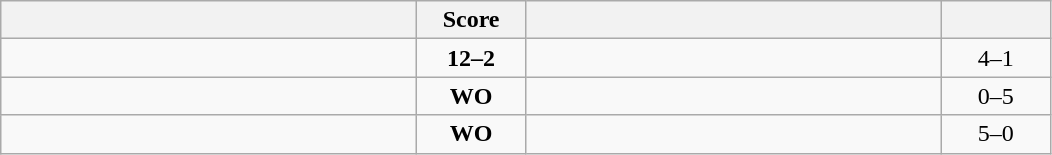<table class="wikitable" style="text-align: center; ">
<tr>
<th align="right" width="270"></th>
<th width="65">Score</th>
<th align="left" width="270"></th>
<th width="65"></th>
</tr>
<tr>
<td align="left"><strong></strong></td>
<td><strong>12–2</strong></td>
<td align="left"></td>
<td>4–1 <strong></strong></td>
</tr>
<tr>
<td align="left"></td>
<td><strong>WO</strong></td>
<td align="left"><strong></strong></td>
<td>0–5 <strong></strong></td>
</tr>
<tr>
<td align="left"><strong></strong></td>
<td><strong>WO</strong></td>
<td align="left"></td>
<td>5–0 <strong></strong></td>
</tr>
</table>
